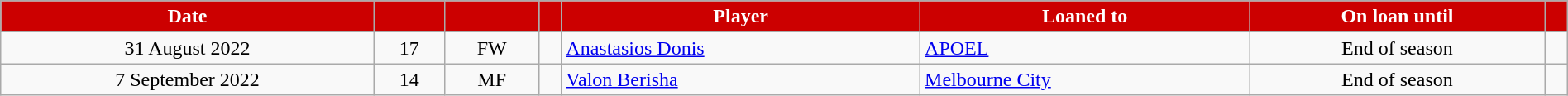<table class="wikitable sortable" style="text-align:center; width:100%">
<tr>
<th style="background:#CC0000; color:#ffffff;">Date</th>
<th style="background:#CC0000; color:#ffffff;"></th>
<th style="background:#CC0000; color:#ffffff;"></th>
<th style="background:#CC0000; color:#ffffff;"></th>
<th style="background:#CC0000; color:#ffffff;">Player</th>
<th style="background:#CC0000; color:#ffffff;">Loaned to</th>
<th style="background:#CC0000; color:#ffffff;">On loan until</th>
<th style="background:#CC0000; color:#ffffff;" class="unsortable"></th>
</tr>
<tr>
<td>31 August 2022</td>
<td>17</td>
<td>FW</td>
<td></td>
<td style="text-align:left;" data-sort-value="Donis, Anastasios"><a href='#'>Anastasios Donis</a></td>
<td style="text-align:left;"> <a href='#'>APOEL</a></td>
<td>End of season</td>
<td></td>
</tr>
<tr>
<td>7 September 2022</td>
<td>14</td>
<td>MF</td>
<td></td>
<td style="text-align:left;" data-sort-value="Berisha, Valon"><a href='#'>Valon Berisha</a></td>
<td style="text-align:left;"> <a href='#'>Melbourne City</a></td>
<td>End of season</td>
<td></td>
</tr>
</table>
